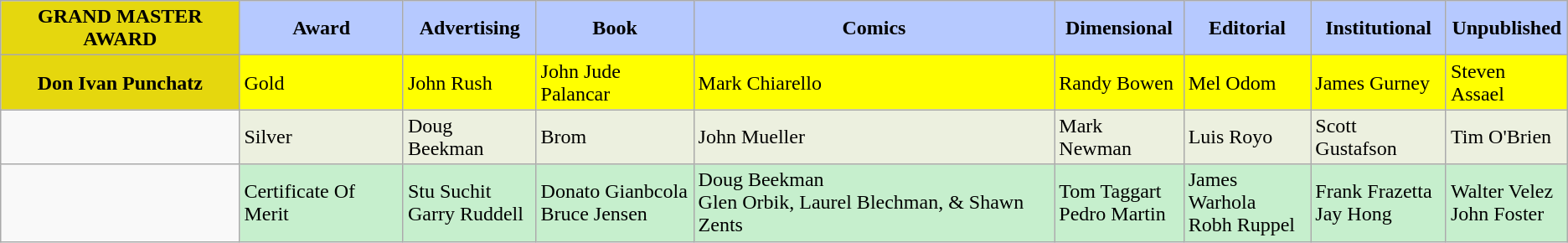<table class="wikitable">
<tr>
<th style="background:#e5d70e">GRAND MASTER AWARD</th>
<th style="background:#b6c9ff">Award</th>
<th style="background:#b6c9ff">Advertising</th>
<th style="background:#b6c9ff">Book</th>
<th style="background:#b6c9ff">Comics</th>
<th style="background:#b6c9ff">Dimensional</th>
<th style="background:#b6c9ff">Editorial</th>
<th style="background:#b6c9ff">Institutional</th>
<th style="background:#b6c9ff">Unpublished</th>
</tr>
<tr>
<td style="background:#e5d70e" align="center"><strong>Don Ivan Punchatz</strong></td>
<td style="background:#ffff00">Gold</td>
<td style="background:#ffff00">John Rush</td>
<td style="background:#ffff00">John Jude Palancar</td>
<td style="background:#ffff00">Mark Chiarello</td>
<td style="background:#ffff00">Randy Bowen</td>
<td style="background:#ffff00">Mel Odom</td>
<td style="background:#ffff00">James Gurney</td>
<td style="background:#ffff00">Steven Assael</td>
</tr>
<tr>
<td></td>
<td style="background:#ecf0df">Silver</td>
<td style="background:#ecf0df">Doug Beekman</td>
<td style="background:#ecf0df">Brom</td>
<td style="background:#ecf0df">John Mueller</td>
<td style="background:#ecf0df">Mark Newman</td>
<td style="background:#ecf0df">Luis Royo</td>
<td style="background:#ecf0df">Scott Gustafson</td>
<td style="background:#ecf0df">Tim O'Brien</td>
</tr>
<tr>
<td></td>
<td style="background:#c6efcd">Certificate Of Merit</td>
<td style="background:#c6efcd">Stu Suchit<br>Garry Ruddell</td>
<td style="background:#c6efcd">Donato Gianbcola<br>Bruce Jensen</td>
<td style="background:#c6efcd">Doug Beekman<br>Glen Orbik, Laurel Blechman, & Shawn Zents</td>
<td style="background:#c6efcd">Tom Taggart<br>Pedro Martin</td>
<td style="background:#c6efcd">James Warhola<br>Robh Ruppel</td>
<td style="background:#c6efcd">Frank Frazetta<br>Jay Hong</td>
<td style="background:#c6efcd">Walter Velez<br>John Foster</td>
</tr>
</table>
